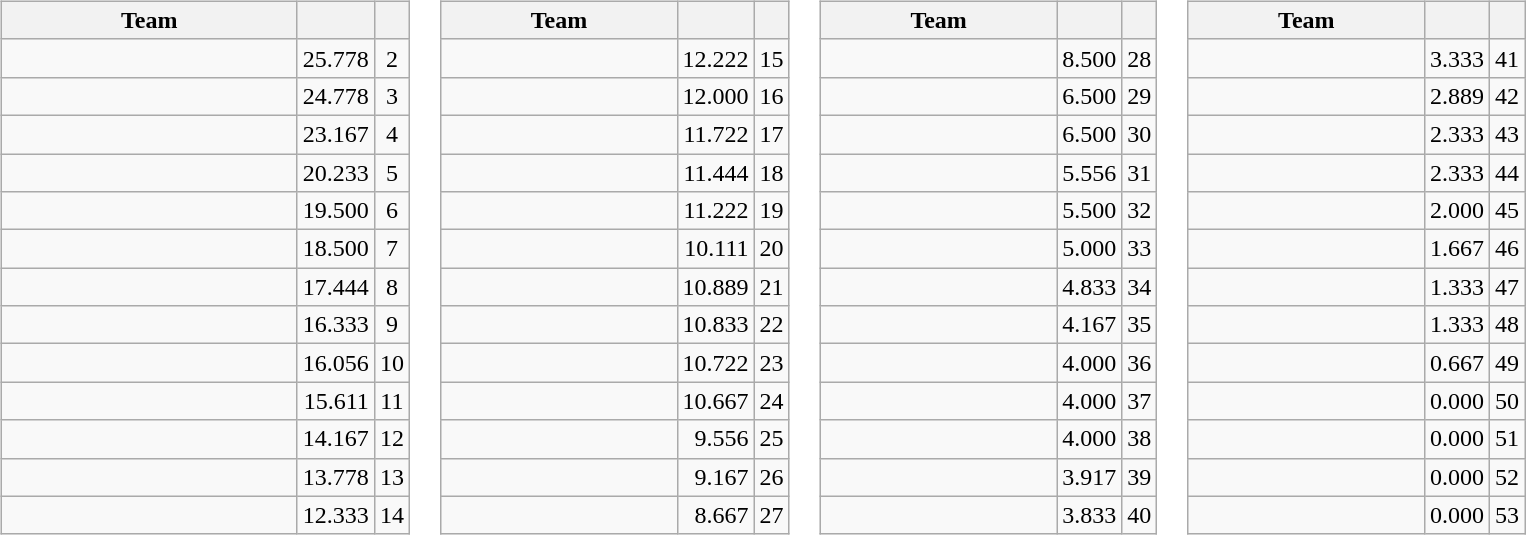<table>
<tr valign=top>
<td><br><table class="wikitable">
<tr>
<th width=190>Team</th>
<th></th>
<th></th>
</tr>
<tr>
<td></td>
<td align=right>25.778</td>
<td align=center>2</td>
</tr>
<tr>
<td></td>
<td align=right>24.778</td>
<td align=center>3</td>
</tr>
<tr>
<td></td>
<td align=right>23.167</td>
<td align=center>4</td>
</tr>
<tr>
<td></td>
<td align=right>20.233</td>
<td align=center>5</td>
</tr>
<tr>
<td></td>
<td align=right>19.500</td>
<td align=center>6</td>
</tr>
<tr>
<td></td>
<td align=right>18.500</td>
<td align=center>7</td>
</tr>
<tr>
<td></td>
<td align=right>17.444</td>
<td align=center>8</td>
</tr>
<tr>
<td></td>
<td align=right>16.333</td>
<td align=center>9</td>
</tr>
<tr>
<td></td>
<td align=right>16.056</td>
<td align=center>10</td>
</tr>
<tr>
<td></td>
<td align=right>15.611</td>
<td align=center>11</td>
</tr>
<tr>
<td></td>
<td align=right>14.167</td>
<td align=center>12</td>
</tr>
<tr>
<td></td>
<td align=right>13.778</td>
<td align=center>13</td>
</tr>
<tr>
<td></td>
<td align=right>12.333</td>
<td align=center>14</td>
</tr>
</table>
</td>
<td><br><table class="wikitable">
<tr>
<th width=150>Team</th>
<th></th>
<th></th>
</tr>
<tr>
<td></td>
<td align=right>12.222</td>
<td align=center>15</td>
</tr>
<tr>
<td></td>
<td align=right>12.000</td>
<td align=center>16</td>
</tr>
<tr>
<td></td>
<td align=right>11.722</td>
<td align=center>17</td>
</tr>
<tr>
<td></td>
<td align=right>11.444</td>
<td align=center>18</td>
</tr>
<tr>
<td></td>
<td align=right>11.222</td>
<td align=center>19</td>
</tr>
<tr>
<td></td>
<td align=right>10.111</td>
<td align=center>20</td>
</tr>
<tr>
<td></td>
<td align=right>10.889</td>
<td align=center>21</td>
</tr>
<tr>
<td></td>
<td align=right>10.833</td>
<td align=center>22</td>
</tr>
<tr>
<td></td>
<td align=right>10.722</td>
<td align=center>23</td>
</tr>
<tr>
<td></td>
<td align=right>10.667</td>
<td align=center>24</td>
</tr>
<tr>
<td></td>
<td align=right>9.556</td>
<td align=center>25</td>
</tr>
<tr>
<td></td>
<td align=right>9.167</td>
<td align=center>26</td>
</tr>
<tr>
<td></td>
<td align=right>8.667</td>
<td align=center>27</td>
</tr>
</table>
</td>
<td><br><table class="wikitable">
<tr>
<th width=150>Team</th>
<th></th>
<th></th>
</tr>
<tr>
<td></td>
<td align=right>8.500</td>
<td align=center>28</td>
</tr>
<tr>
<td></td>
<td align=right>6.500</td>
<td align=center>29</td>
</tr>
<tr>
<td></td>
<td align=right>6.500</td>
<td align=center>30</td>
</tr>
<tr>
<td></td>
<td align=right>5.556</td>
<td align=center>31</td>
</tr>
<tr>
<td></td>
<td align=right>5.500</td>
<td align=center>32</td>
</tr>
<tr>
<td></td>
<td align=right>5.000</td>
<td align=center>33</td>
</tr>
<tr>
<td></td>
<td align=right>4.833</td>
<td align=center>34</td>
</tr>
<tr>
<td></td>
<td align=right>4.167</td>
<td align=center>35</td>
</tr>
<tr>
<td></td>
<td align=right>4.000</td>
<td align=center>36</td>
</tr>
<tr>
<td></td>
<td align=right>4.000</td>
<td align=center>37</td>
</tr>
<tr>
<td></td>
<td align=right>4.000</td>
<td align=center>38</td>
</tr>
<tr>
<td></td>
<td align=right>3.917</td>
<td align=center>39</td>
</tr>
<tr>
<td></td>
<td align=right>3.833</td>
<td align=center>40</td>
</tr>
</table>
</td>
<td><br><table class="wikitable">
<tr>
<th width=150>Team</th>
<th></th>
<th></th>
</tr>
<tr>
<td></td>
<td align=right>3.333</td>
<td align=center>41</td>
</tr>
<tr>
<td></td>
<td align=right>2.889</td>
<td align=center>42</td>
</tr>
<tr>
<td></td>
<td align=right>2.333</td>
<td align=center>43</td>
</tr>
<tr>
<td></td>
<td align=right>2.333</td>
<td align=center>44</td>
</tr>
<tr>
<td></td>
<td align=right>2.000</td>
<td align=center>45</td>
</tr>
<tr>
<td></td>
<td align=right>1.667</td>
<td align=center>46</td>
</tr>
<tr>
<td></td>
<td align=right>1.333</td>
<td align=center>47</td>
</tr>
<tr>
<td></td>
<td align=right>1.333</td>
<td align=center>48</td>
</tr>
<tr>
<td></td>
<td align=right>0.667</td>
<td align=center>49</td>
</tr>
<tr>
<td></td>
<td align=right>0.000</td>
<td align=center>50</td>
</tr>
<tr>
<td></td>
<td align=right>0.000</td>
<td align=center>51</td>
</tr>
<tr>
<td></td>
<td align=right>0.000</td>
<td align=center>52</td>
</tr>
<tr>
<td></td>
<td align=right>0.000</td>
<td align=center>53</td>
</tr>
</table>
</td>
</tr>
</table>
